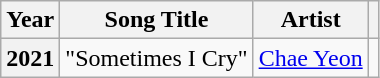<table class="wikitable plainrowheaders">
<tr>
<th scope="col">Year</th>
<th scope="col">Song Title</th>
<th scope="col">Artist</th>
<th scope="col"></th>
</tr>
<tr>
<th scope="row">2021</th>
<td>"Sometimes I Cry"</td>
<td><a href='#'>Chae Yeon</a></td>
<td style="text-align:center"></td>
</tr>
</table>
